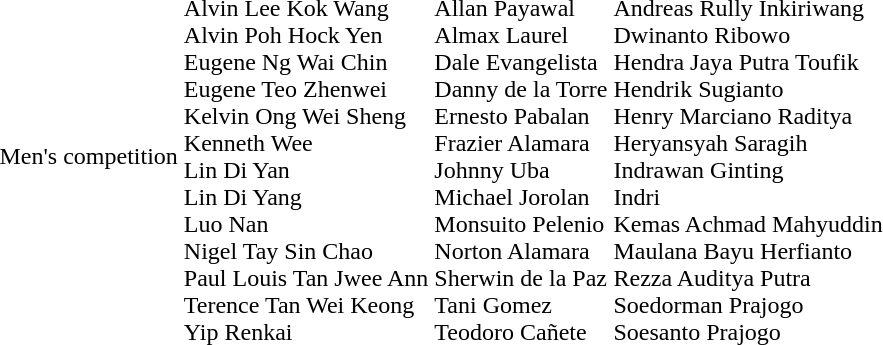<table>
<tr>
<td>Men's competition</td>
<td><br>Alvin Lee Kok Wang<br>Alvin Poh Hock Yen<br>Eugene Ng Wai Chin<br>Eugene Teo Zhenwei<br>Kelvin Ong Wei Sheng<br>Kenneth Wee<br>Lin Di Yan<br>Lin Di Yang<br>Luo Nan<br>Nigel Tay Sin Chao<br>Paul Louis Tan Jwee Ann<br>Terence Tan Wei Keong<br>Yip Renkai</td>
<td><br>Allan Payawal<br>Almax Laurel<br>Dale Evangelista<br>Danny de la Torre<br>Ernesto Pabalan<br>Frazier Alamara<br>Johnny Uba<br>Michael Jorolan<br>Monsuito Pelenio<br>Norton Alamara<br>Sherwin de la Paz<br>Tani Gomez<br>Teodoro Cañete</td>
<td><br>Andreas Rully Inkiriwang<br>Dwinanto Ribowo<br>Hendra Jaya Putra Toufik<br>Hendrik Sugianto<br>Henry Marciano Raditya<br>Heryansyah Saragih<br>Indrawan Ginting<br>Indri<br>Kemas Achmad Mahyuddin<br>Maulana Bayu Herfianto<br>Rezza Auditya Putra<br>Soedorman Prajogo<br>Soesanto Prajogo</td>
</tr>
</table>
